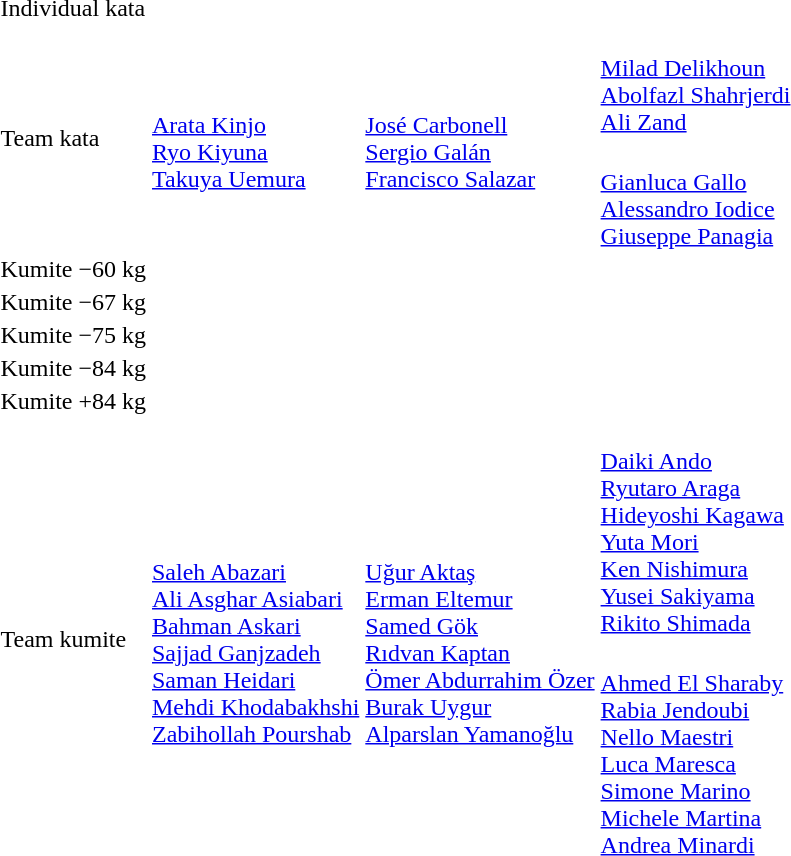<table>
<tr>
<td rowspan=2>Individual kata<br></td>
<td rowspan=2></td>
<td rowspan=2></td>
<td></td>
</tr>
<tr>
<td></td>
</tr>
<tr>
<td rowspan=2>Team kata<br></td>
<td rowspan=2><br><a href='#'>Arata Kinjo</a><br><a href='#'>Ryo Kiyuna</a><br><a href='#'>Takuya Uemura</a></td>
<td rowspan=2><br><a href='#'>José Carbonell</a><br><a href='#'>Sergio Galán</a><br><a href='#'>Francisco Salazar</a></td>
<td><br><a href='#'>Milad Delikhoun</a><br><a href='#'>Abolfazl Shahrjerdi</a><br><a href='#'>Ali Zand</a></td>
</tr>
<tr>
<td><br><a href='#'>Gianluca Gallo</a><br><a href='#'>Alessandro Iodice</a><br><a href='#'>Giuseppe Panagia</a></td>
</tr>
<tr>
<td rowspan=2>Kumite −60 kg<br></td>
<td rowspan=2></td>
<td rowspan=2></td>
<td></td>
</tr>
<tr>
<td></td>
</tr>
<tr>
<td rowspan=2>Kumite −67 kg<br></td>
<td rowspan=2></td>
<td rowspan=2></td>
<td></td>
</tr>
<tr>
<td></td>
</tr>
<tr>
<td rowspan=2>Kumite −75 kg<br></td>
<td rowspan=2></td>
<td rowspan=2></td>
<td></td>
</tr>
<tr>
<td></td>
</tr>
<tr>
<td rowspan=2>Kumite −84 kg<br></td>
<td rowspan=2></td>
<td rowspan=2></td>
<td></td>
</tr>
<tr>
<td></td>
</tr>
<tr>
<td rowspan=2>Kumite +84 kg<br></td>
<td rowspan=2></td>
<td rowspan=2></td>
<td></td>
</tr>
<tr>
<td></td>
</tr>
<tr>
<td rowspan=2>Team kumite<br></td>
<td rowspan=2><br><a href='#'>Saleh Abazari</a><br><a href='#'>Ali Asghar Asiabari</a><br><a href='#'>Bahman Askari</a><br><a href='#'>Sajjad Ganjzadeh</a><br><a href='#'>Saman Heidari</a><br><a href='#'>Mehdi Khodabakhshi</a><br><a href='#'>Zabihollah Pourshab</a></td>
<td rowspan=2><br><a href='#'>Uğur Aktaş</a><br><a href='#'>Erman Eltemur</a><br><a href='#'>Samed Gök</a><br><a href='#'>Rıdvan Kaptan</a><br><a href='#'>Ömer Abdurrahim Özer</a><br><a href='#'>Burak Uygur</a><br><a href='#'>Alparslan Yamanoğlu</a></td>
<td><br><a href='#'>Daiki Ando</a><br><a href='#'>Ryutaro Araga</a><br><a href='#'>Hideyoshi Kagawa</a><br><a href='#'>Yuta Mori</a><br><a href='#'>Ken Nishimura</a><br><a href='#'>Yusei Sakiyama</a><br><a href='#'>Rikito Shimada</a></td>
</tr>
<tr>
<td><br><a href='#'>Ahmed El Sharaby</a><br><a href='#'>Rabia Jendoubi</a><br><a href='#'>Nello Maestri</a><br><a href='#'>Luca Maresca</a><br><a href='#'>Simone Marino</a><br><a href='#'>Michele Martina</a><br><a href='#'>Andrea Minardi</a></td>
</tr>
</table>
